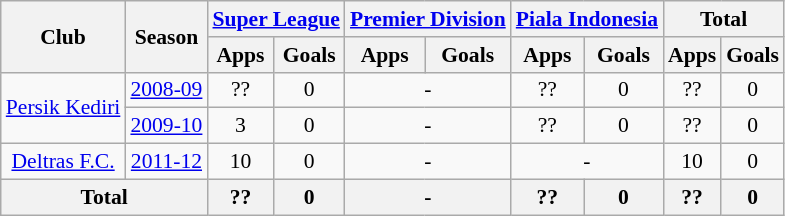<table class="wikitable" style="font-size:90%; text-align:center;">
<tr>
<th rowspan="2">Club</th>
<th rowspan="2">Season</th>
<th colspan="2"><a href='#'>Super League</a></th>
<th colspan="2"><a href='#'>Premier Division</a></th>
<th colspan="2"><a href='#'>Piala Indonesia</a></th>
<th colspan="2">Total</th>
</tr>
<tr>
<th>Apps</th>
<th>Goals</th>
<th>Apps</th>
<th>Goals</th>
<th>Apps</th>
<th>Goals</th>
<th>Apps</th>
<th>Goals</th>
</tr>
<tr>
<td rowspan="2"><a href='#'>Persik Kediri</a></td>
<td><a href='#'>2008-09</a></td>
<td>??</td>
<td>0</td>
<td colspan="2">-</td>
<td>??</td>
<td>0</td>
<td>??</td>
<td>0</td>
</tr>
<tr>
<td><a href='#'>2009-10</a></td>
<td>3</td>
<td>0</td>
<td colspan="2">-</td>
<td>??</td>
<td>0</td>
<td>??</td>
<td>0</td>
</tr>
<tr>
<td rowspan="1"><a href='#'>Deltras F.C.</a></td>
<td><a href='#'>2011-12</a></td>
<td>10</td>
<td>0</td>
<td colspan="2">-</td>
<td colspan="2">-</td>
<td>10</td>
<td>0</td>
</tr>
<tr>
<th colspan="2">Total</th>
<th>??</th>
<th>0</th>
<th colspan="2">-</th>
<th>??</th>
<th>0</th>
<th>??</th>
<th>0</th>
</tr>
</table>
